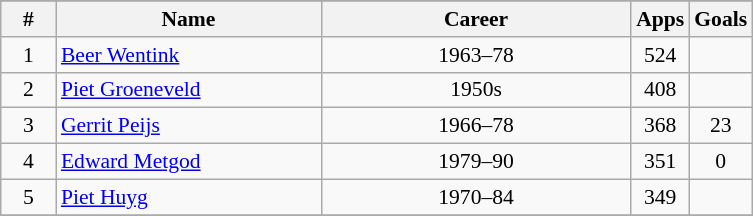<table class="wikitable" style="font-size: 90%; text-align: center;">
<tr>
</tr>
<tr>
<th width=30px>#</th>
<th width=170px>Name</th>
<th width=200px>Career</th>
<th width=30px>Apps</th>
<th width=30px>Goals</th>
</tr>
<tr>
<td>1</td>
<td align=left> <a href='#'>Beer Wentink</a></td>
<td>1963–78</td>
<td>524</td>
<td></td>
</tr>
<tr>
<td>2</td>
<td align=left> <a href='#'>Piet Groeneveld</a></td>
<td>1950s</td>
<td>408</td>
<td></td>
</tr>
<tr>
<td>3</td>
<td align=left> <a href='#'>Gerrit Peijs</a></td>
<td>1966–78</td>
<td>368</td>
<td>23</td>
</tr>
<tr>
<td>4</td>
<td align=left> <a href='#'>Edward Metgod</a></td>
<td>1979–90</td>
<td>351</td>
<td>0</td>
</tr>
<tr>
<td>5</td>
<td align=left> <a href='#'>Piet Huyg</a></td>
<td>1970–84</td>
<td>349</td>
<td></td>
</tr>
<tr>
</tr>
</table>
